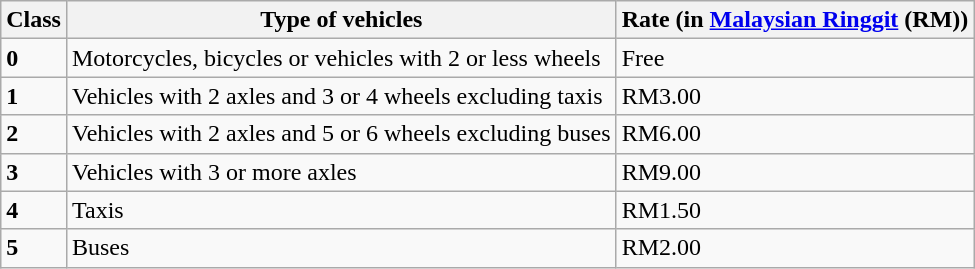<table class=wikitable>
<tr>
<th>Class</th>
<th>Type of vehicles</th>
<th>Rate (in <a href='#'>Malaysian Ringgit</a> (RM))</th>
</tr>
<tr>
<td><strong>0</strong></td>
<td>Motorcycles, bicycles or vehicles with 2 or less wheels</td>
<td>Free</td>
</tr>
<tr>
<td><strong>1</strong></td>
<td>Vehicles with 2 axles and 3 or 4 wheels excluding taxis</td>
<td>RM3.00</td>
</tr>
<tr>
<td><strong>2</strong></td>
<td>Vehicles with 2 axles and 5 or 6 wheels excluding buses</td>
<td>RM6.00</td>
</tr>
<tr>
<td><strong>3</strong></td>
<td>Vehicles with 3 or more axles</td>
<td>RM9.00</td>
</tr>
<tr>
<td><strong>4</strong></td>
<td>Taxis</td>
<td>RM1.50</td>
</tr>
<tr>
<td><strong>5</strong></td>
<td>Buses</td>
<td>RM2.00</td>
</tr>
</table>
